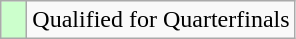<table class="wikitable">
<tr>
<td width=10px bgcolor=#ccffcc></td>
<td>Qualified for Quarterfinals</td>
</tr>
</table>
